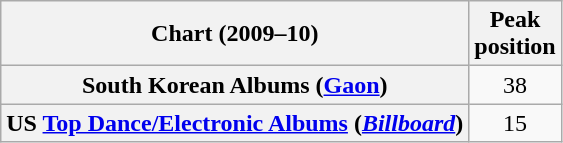<table class="wikitable sortable plainrowheaders" style="text-align:center">
<tr>
<th>Chart (2009–10)</th>
<th>Peak<br>position</th>
</tr>
<tr>
<th scope="row">South Korean Albums (<a href='#'>Gaon</a>)</th>
<td>38</td>
</tr>
<tr>
<th scope="row">US <a href='#'>Top Dance/Electronic Albums</a>  (<em><a href='#'>Billboard</a></em>)</th>
<td>15</td>
</tr>
</table>
